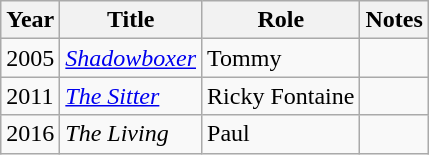<table class="wikitable sortable">
<tr>
<th>Year</th>
<th>Title</th>
<th>Role</th>
<th>Notes</th>
</tr>
<tr>
<td>2005</td>
<td><em><a href='#'>Shadowboxer</a></em></td>
<td>Tommy</td>
<td></td>
</tr>
<tr>
<td>2011</td>
<td><em><a href='#'>The Sitter</a></em></td>
<td>Ricky Fontaine</td>
<td></td>
</tr>
<tr>
<td>2016</td>
<td><em>The Living</em></td>
<td>Paul</td>
<td></td>
</tr>
</table>
